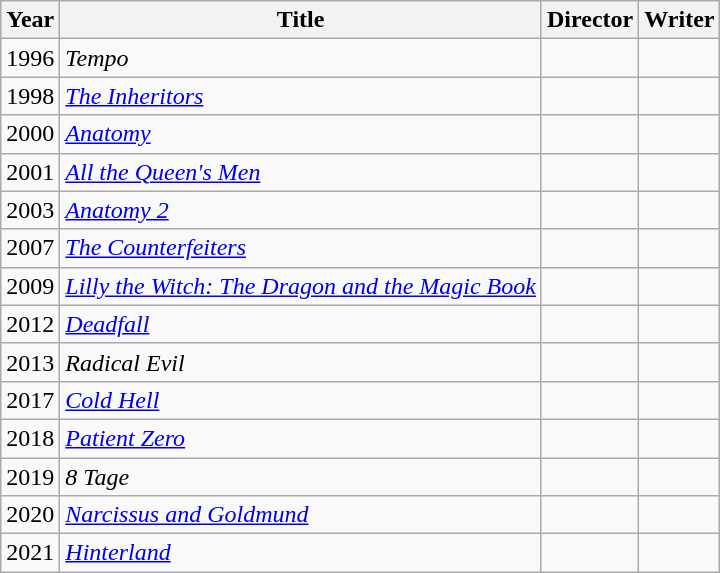<table class="wikitable">
<tr>
<th>Year</th>
<th>Title</th>
<th>Director</th>
<th>Writer</th>
</tr>
<tr>
<td>1996</td>
<td><em>Tempo</em></td>
<td></td>
<td></td>
</tr>
<tr>
<td>1998</td>
<td><em><a href='#'>The Inheritors</a></em></td>
<td></td>
<td></td>
</tr>
<tr>
<td>2000</td>
<td><em><a href='#'>Anatomy</a></em></td>
<td></td>
<td></td>
</tr>
<tr>
<td>2001</td>
<td><em><a href='#'>All the Queen's Men</a></em></td>
<td></td>
<td></td>
</tr>
<tr>
<td>2003</td>
<td><em><a href='#'>Anatomy 2</a></em></td>
<td></td>
<td></td>
</tr>
<tr>
<td>2007</td>
<td><em><a href='#'>The Counterfeiters</a></em></td>
<td></td>
<td></td>
</tr>
<tr>
<td>2009</td>
<td><em><a href='#'>Lilly the Witch: The Dragon and the Magic Book</a></em></td>
<td></td>
<td></td>
</tr>
<tr>
<td>2012</td>
<td><em><a href='#'>Deadfall</a></em></td>
<td></td>
<td></td>
</tr>
<tr>
<td>2013</td>
<td><em>Radical Evil</em></td>
<td></td>
<td></td>
</tr>
<tr>
<td>2017</td>
<td><em><a href='#'>Cold Hell</a></em></td>
<td></td>
<td></td>
</tr>
<tr>
<td>2018</td>
<td><em><a href='#'>Patient Zero</a></em></td>
<td></td>
<td></td>
</tr>
<tr>
<td>2019</td>
<td><em>8 Tage</em></td>
<td></td>
<td></td>
</tr>
<tr>
<td>2020</td>
<td><em><a href='#'>Narcissus and Goldmund</a></em></td>
<td></td>
<td></td>
</tr>
<tr>
<td>2021</td>
<td><em><a href='#'>Hinterland</a></em></td>
<td></td>
<td></td>
</tr>
</table>
